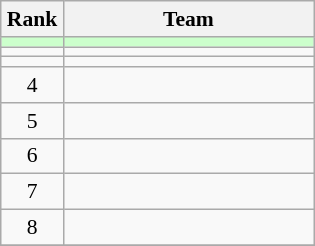<table class="wikitable" style="text-align: center; font-size:90% ">
<tr>
<th width=35>Rank</th>
<th width=160>Team</th>
</tr>
<tr bgcolor=#ccffcc>
<td></td>
<td align="left"></td>
</tr>
<tr>
<td></td>
<td align="left"></td>
</tr>
<tr>
<td></td>
<td align="left"></td>
</tr>
<tr>
<td>4</td>
<td align="left"></td>
</tr>
<tr>
<td>5</td>
<td align="left"></td>
</tr>
<tr>
<td>6</td>
<td align="left"></td>
</tr>
<tr>
<td>7</td>
<td align="left"></td>
</tr>
<tr>
<td>8</td>
<td align="left"></td>
</tr>
<tr>
</tr>
</table>
